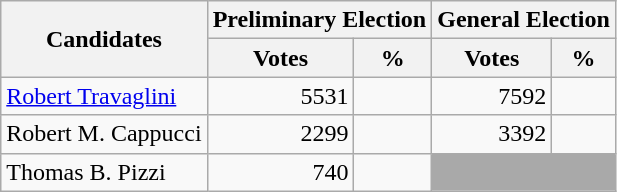<table class=wikitable>
<tr>
<th colspan=1 rowspan=2><strong>Candidates</strong></th>
<th colspan=2><strong>Preliminary Election</strong></th>
<th colspan=2><strong>General Election</strong></th>
</tr>
<tr>
<th>Votes</th>
<th>%</th>
<th>Votes</th>
<th>%</th>
</tr>
<tr>
<td><a href='#'>Robert Travaglini</a></td>
<td align="right">5531</td>
<td align="right"></td>
<td align="right">7592</td>
<td align="right"></td>
</tr>
<tr>
<td>Robert M. Cappucci</td>
<td align="right">2299</td>
<td align="right"></td>
<td align="right">3392</td>
<td align="right"></td>
</tr>
<tr>
<td>Thomas B. Pizzi</td>
<td align="right">740</td>
<td align="right"></td>
<td colspan=2 bgcolor=darkgray> </td>
</tr>
</table>
